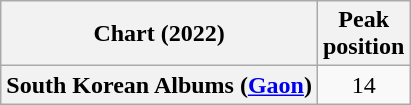<table class="wikitable plainrowheaders" style="text-align:center">
<tr>
<th scope="col">Chart (2022)</th>
<th scope="col">Peak<br>position</th>
</tr>
<tr>
<th scope="row">South Korean Albums (<a href='#'>Gaon</a>)</th>
<td>14</td>
</tr>
</table>
